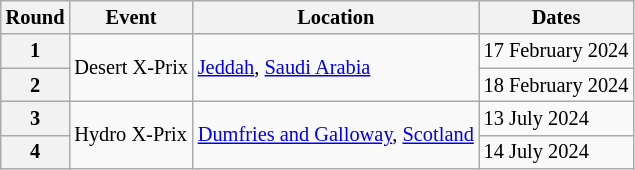<table class="wikitable"  style="font-size: 85%">
<tr>
<th>Round</th>
<th>Event</th>
<th>Location</th>
<th>Dates</th>
</tr>
<tr>
<th>1</th>
<td rowspan="2">Desert X-Prix</td>
<td rowspan="2"> <a href='#'>Jeddah</a>, <a href='#'>Saudi Arabia</a></td>
<td>17 February 2024</td>
</tr>
<tr>
<th>2</th>
<td>18 February 2024</td>
</tr>
<tr>
<th>3</th>
<td rowspan="2">Hydro X-Prix</td>
<td rowspan="2"> <a href='#'>Dumfries and Galloway</a>, <a href='#'>Scotland</a></td>
<td>13 July 2024</td>
</tr>
<tr>
<th>4</th>
<td>14 July 2024</td>
</tr>
</table>
